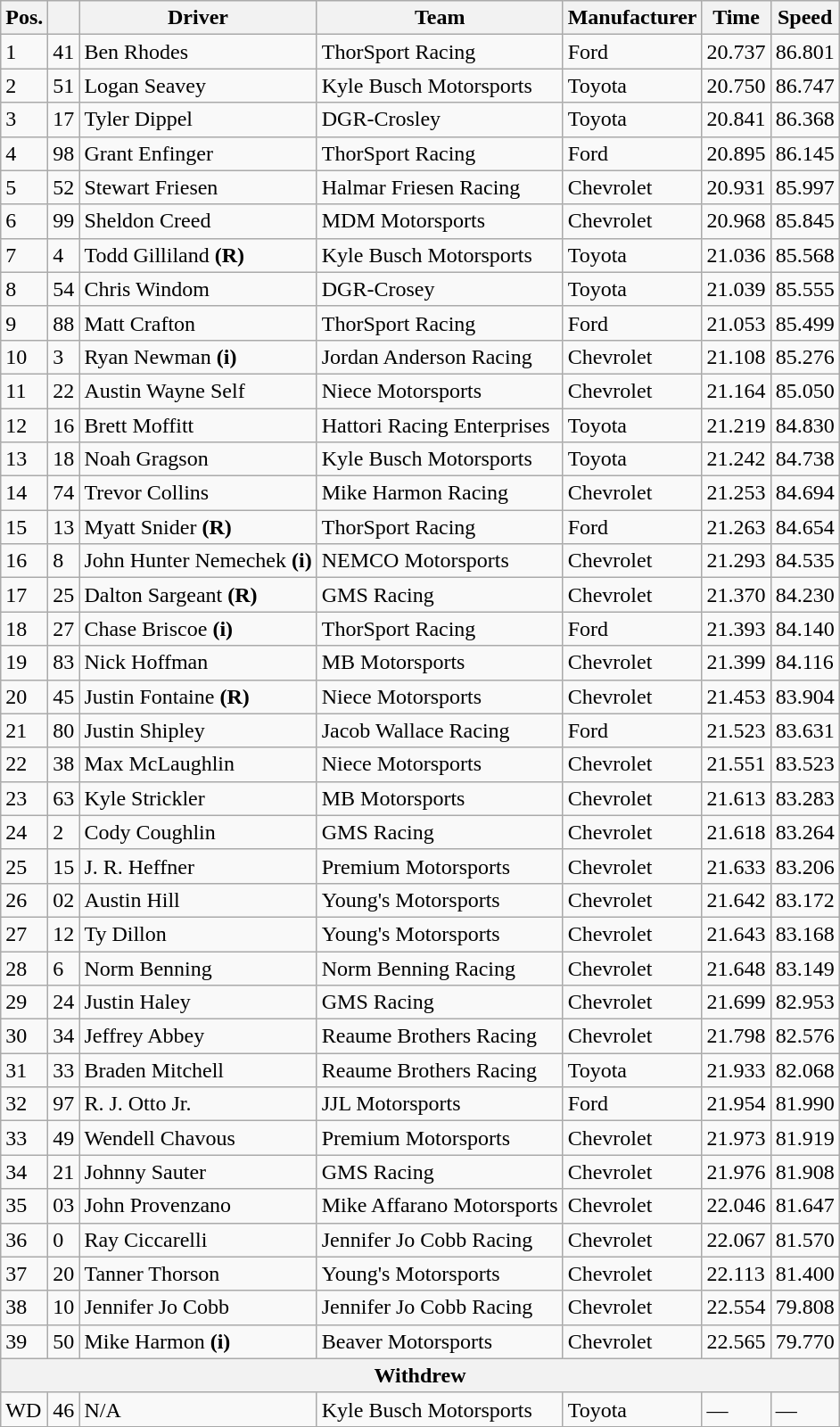<table class="wikitable">
<tr>
<th>Pos.</th>
<th></th>
<th>Driver</th>
<th>Team</th>
<th>Manufacturer</th>
<th>Time</th>
<th>Speed</th>
</tr>
<tr>
<td>1</td>
<td>41</td>
<td>Ben Rhodes</td>
<td>ThorSport Racing</td>
<td>Ford</td>
<td>20.737</td>
<td>86.801</td>
</tr>
<tr>
<td>2</td>
<td>51</td>
<td>Logan Seavey</td>
<td>Kyle Busch Motorsports</td>
<td>Toyota</td>
<td>20.750</td>
<td>86.747</td>
</tr>
<tr>
<td>3</td>
<td>17</td>
<td>Tyler Dippel</td>
<td>DGR-Crosley</td>
<td>Toyota</td>
<td>20.841</td>
<td>86.368</td>
</tr>
<tr>
<td>4</td>
<td>98</td>
<td>Grant Enfinger</td>
<td>ThorSport Racing</td>
<td>Ford</td>
<td>20.895</td>
<td>86.145</td>
</tr>
<tr>
<td>5</td>
<td>52</td>
<td>Stewart Friesen</td>
<td>Halmar Friesen Racing</td>
<td>Chevrolet</td>
<td>20.931</td>
<td>85.997</td>
</tr>
<tr>
<td>6</td>
<td>99</td>
<td>Sheldon Creed</td>
<td>MDM Motorsports</td>
<td>Chevrolet</td>
<td>20.968</td>
<td>85.845</td>
</tr>
<tr>
<td>7</td>
<td>4</td>
<td>Todd Gilliland <strong>(R)</strong></td>
<td>Kyle Busch Motorsports</td>
<td>Toyota</td>
<td>21.036</td>
<td>85.568</td>
</tr>
<tr>
<td>8</td>
<td>54</td>
<td>Chris Windom</td>
<td>DGR-Crosey</td>
<td>Toyota</td>
<td>21.039</td>
<td>85.555</td>
</tr>
<tr>
<td>9</td>
<td>88</td>
<td>Matt Crafton</td>
<td>ThorSport Racing</td>
<td>Ford</td>
<td>21.053</td>
<td>85.499</td>
</tr>
<tr>
<td>10</td>
<td>3</td>
<td>Ryan Newman <strong>(i)</strong></td>
<td>Jordan Anderson Racing</td>
<td>Chevrolet</td>
<td>21.108</td>
<td>85.276</td>
</tr>
<tr>
<td>11</td>
<td>22</td>
<td>Austin Wayne Self</td>
<td>Niece Motorsports</td>
<td>Chevrolet</td>
<td>21.164</td>
<td>85.050</td>
</tr>
<tr>
<td>12</td>
<td>16</td>
<td>Brett Moffitt</td>
<td>Hattori Racing Enterprises</td>
<td>Toyota</td>
<td>21.219</td>
<td>84.830</td>
</tr>
<tr>
<td>13</td>
<td>18</td>
<td>Noah Gragson</td>
<td>Kyle Busch Motorsports</td>
<td>Toyota</td>
<td>21.242</td>
<td>84.738</td>
</tr>
<tr>
<td>14</td>
<td>74</td>
<td>Trevor Collins</td>
<td>Mike Harmon Racing</td>
<td>Chevrolet</td>
<td>21.253</td>
<td>84.694</td>
</tr>
<tr>
<td>15</td>
<td>13</td>
<td>Myatt Snider <strong>(R)</strong></td>
<td>ThorSport Racing</td>
<td>Ford</td>
<td>21.263</td>
<td>84.654</td>
</tr>
<tr>
<td>16</td>
<td>8</td>
<td>John Hunter Nemechek <strong>(i)</strong></td>
<td>NEMCO Motorsports</td>
<td>Chevrolet</td>
<td>21.293</td>
<td>84.535</td>
</tr>
<tr>
<td>17</td>
<td>25</td>
<td>Dalton Sargeant <strong>(R)</strong></td>
<td>GMS Racing</td>
<td>Chevrolet</td>
<td>21.370</td>
<td>84.230</td>
</tr>
<tr>
<td>18</td>
<td>27</td>
<td>Chase Briscoe <strong>(i)</strong></td>
<td>ThorSport Racing</td>
<td>Ford</td>
<td>21.393</td>
<td>84.140</td>
</tr>
<tr>
<td>19</td>
<td>83</td>
<td>Nick Hoffman</td>
<td>MB Motorsports</td>
<td>Chevrolet</td>
<td>21.399</td>
<td>84.116</td>
</tr>
<tr>
<td>20</td>
<td>45</td>
<td>Justin Fontaine <strong>(R)</strong></td>
<td>Niece Motorsports</td>
<td>Chevrolet</td>
<td>21.453</td>
<td>83.904</td>
</tr>
<tr>
<td>21</td>
<td>80</td>
<td>Justin Shipley</td>
<td>Jacob Wallace Racing</td>
<td>Ford</td>
<td>21.523</td>
<td>83.631</td>
</tr>
<tr>
<td>22</td>
<td>38</td>
<td>Max McLaughlin</td>
<td>Niece Motorsports</td>
<td>Chevrolet</td>
<td>21.551</td>
<td>83.523</td>
</tr>
<tr>
<td>23</td>
<td>63</td>
<td>Kyle Strickler</td>
<td>MB Motorsports</td>
<td>Chevrolet</td>
<td>21.613</td>
<td>83.283</td>
</tr>
<tr>
<td>24</td>
<td>2</td>
<td>Cody Coughlin</td>
<td>GMS Racing</td>
<td>Chevrolet</td>
<td>21.618</td>
<td>83.264</td>
</tr>
<tr>
<td>25</td>
<td>15</td>
<td>J. R. Heffner</td>
<td>Premium Motorsports</td>
<td>Chevrolet</td>
<td>21.633</td>
<td>83.206</td>
</tr>
<tr>
<td>26</td>
<td>02</td>
<td>Austin Hill</td>
<td>Young's Motorsports</td>
<td>Chevrolet</td>
<td>21.642</td>
<td>83.172</td>
</tr>
<tr>
<td>27</td>
<td>12</td>
<td>Ty Dillon</td>
<td>Young's Motorsports</td>
<td>Chevrolet</td>
<td>21.643</td>
<td>83.168</td>
</tr>
<tr>
<td>28</td>
<td>6</td>
<td>Norm Benning</td>
<td>Norm Benning Racing</td>
<td>Chevrolet</td>
<td>21.648</td>
<td>83.149</td>
</tr>
<tr>
<td>29</td>
<td>24</td>
<td>Justin Haley</td>
<td>GMS Racing</td>
<td>Chevrolet</td>
<td>21.699</td>
<td>82.953</td>
</tr>
<tr>
<td>30</td>
<td>34</td>
<td>Jeffrey Abbey</td>
<td>Reaume Brothers Racing</td>
<td>Chevrolet</td>
<td>21.798</td>
<td>82.576</td>
</tr>
<tr>
<td>31</td>
<td>33</td>
<td>Braden Mitchell</td>
<td>Reaume Brothers Racing</td>
<td>Toyota</td>
<td>21.933</td>
<td>82.068</td>
</tr>
<tr>
<td>32</td>
<td>97</td>
<td>R. J. Otto Jr.</td>
<td>JJL Motorsports</td>
<td>Ford</td>
<td>21.954</td>
<td>81.990</td>
</tr>
<tr>
<td>33</td>
<td>49</td>
<td>Wendell Chavous</td>
<td>Premium Motorsports</td>
<td>Chevrolet</td>
<td>21.973</td>
<td>81.919</td>
</tr>
<tr>
<td>34</td>
<td>21</td>
<td>Johnny Sauter</td>
<td>GMS Racing</td>
<td>Chevrolet</td>
<td>21.976</td>
<td>81.908</td>
</tr>
<tr>
<td>35</td>
<td>03</td>
<td>John Provenzano</td>
<td>Mike Affarano Motorsports</td>
<td>Chevrolet</td>
<td>22.046</td>
<td>81.647</td>
</tr>
<tr>
<td>36</td>
<td>0</td>
<td>Ray Ciccarelli</td>
<td>Jennifer Jo Cobb Racing</td>
<td>Chevrolet</td>
<td>22.067</td>
<td>81.570</td>
</tr>
<tr>
<td>37</td>
<td>20</td>
<td>Tanner Thorson</td>
<td>Young's Motorsports</td>
<td>Chevrolet</td>
<td>22.113</td>
<td>81.400</td>
</tr>
<tr>
<td>38</td>
<td>10</td>
<td>Jennifer Jo Cobb</td>
<td>Jennifer Jo Cobb Racing</td>
<td>Chevrolet</td>
<td>22.554</td>
<td>79.808</td>
</tr>
<tr>
<td>39</td>
<td>50</td>
<td>Mike Harmon <strong>(i)</strong></td>
<td>Beaver Motorsports</td>
<td>Chevrolet</td>
<td>22.565</td>
<td>79.770</td>
</tr>
<tr>
<th colspan="7"><strong>Withdrew</strong></th>
</tr>
<tr>
<td>WD</td>
<td>46</td>
<td>N/A</td>
<td>Kyle Busch Motorsports</td>
<td>Toyota</td>
<td>—</td>
<td>—</td>
</tr>
<tr>
</tr>
</table>
